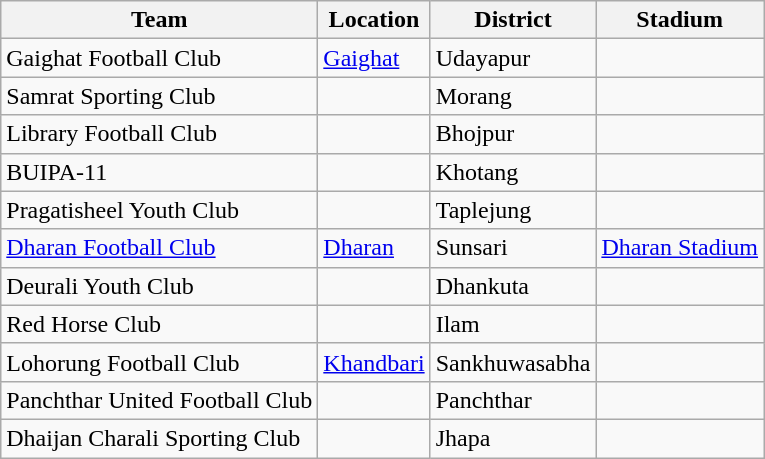<table class="wikitable sortable">
<tr>
<th>Team</th>
<th>Location</th>
<th>District</th>
<th>Stadium</th>
</tr>
<tr>
<td>Gaighat Football Club</td>
<td><a href='#'>Gaighat</a></td>
<td>Udayapur</td>
<td></td>
</tr>
<tr>
<td>Samrat Sporting Club</td>
<td></td>
<td>Morang</td>
<td></td>
</tr>
<tr>
<td>Library Football Club</td>
<td></td>
<td>Bhojpur</td>
<td></td>
</tr>
<tr>
<td>BUIPA-11</td>
<td></td>
<td>Khotang</td>
<td></td>
</tr>
<tr>
<td>Pragatisheel Youth Club</td>
<td></td>
<td>Taplejung</td>
<td></td>
</tr>
<tr>
<td><a href='#'>Dharan Football Club</a></td>
<td><a href='#'>Dharan</a></td>
<td>Sunsari</td>
<td><a href='#'>Dharan Stadium</a></td>
</tr>
<tr>
<td>Deurali Youth Club</td>
<td></td>
<td>Dhankuta</td>
<td></td>
</tr>
<tr>
<td>Red Horse Club</td>
<td></td>
<td>Ilam</td>
<td></td>
</tr>
<tr>
<td>Lohorung Football Club</td>
<td><a href='#'>Khandbari</a></td>
<td>Sankhuwasabha</td>
<td></td>
</tr>
<tr>
<td>Panchthar United Football Club</td>
<td></td>
<td>Panchthar</td>
<td></td>
</tr>
<tr>
<td>Dhaijan Charali Sporting Club</td>
<td></td>
<td>Jhapa</td>
<td></td>
</tr>
</table>
